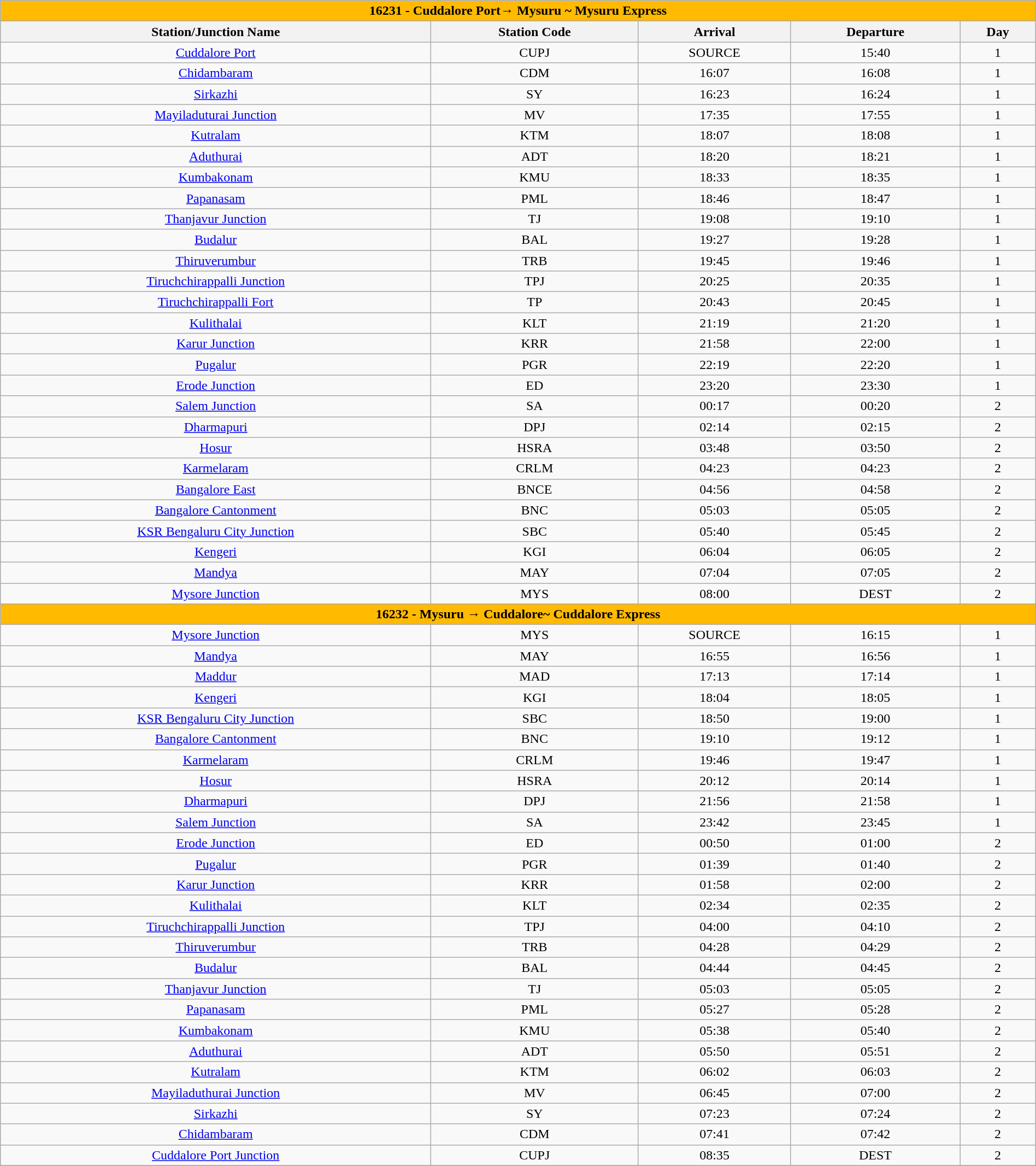<table class="wikitable sortable" width="100%" style="text-align: center;">
<tr>
<th colspan="5" align="center" style="background:#ffba01;"><span>16231 - Cuddalore Port→ Mysuru ~ Mysuru Express</span></th>
</tr>
<tr>
<th>Station/Junction Name</th>
<th>Station Code</th>
<th>Arrival</th>
<th>Departure</th>
<th>Day</th>
</tr>
<tr>
<td><a href='#'>Cuddalore Port</a></td>
<td>CUPJ</td>
<td>SOURCE</td>
<td>15:40</td>
<td>1</td>
</tr>
<tr>
<td><a href='#'>Chidambaram</a></td>
<td>CDM</td>
<td>16:07</td>
<td>16:08</td>
<td>1</td>
</tr>
<tr>
<td><a href='#'>Sirkazhi</a></td>
<td>SY</td>
<td>16:23</td>
<td>16:24</td>
<td>1</td>
</tr>
<tr>
<td><a href='#'>Mayiladuturai Junction</a></td>
<td>MV</td>
<td>17:35</td>
<td>17:55</td>
<td>1</td>
</tr>
<tr>
<td><a href='#'>Kutralam</a></td>
<td>KTM</td>
<td>18:07</td>
<td>18:08</td>
<td>1</td>
</tr>
<tr>
<td><a href='#'>Aduthurai</a></td>
<td>ADT</td>
<td>18:20</td>
<td>18:21</td>
<td>1</td>
</tr>
<tr>
<td><a href='#'>Kumbakonam</a></td>
<td>KMU</td>
<td>18:33</td>
<td>18:35</td>
<td>1</td>
</tr>
<tr>
<td><a href='#'>Papanasam</a></td>
<td>PML</td>
<td>18:46</td>
<td>18:47</td>
<td>1</td>
</tr>
<tr>
<td><a href='#'>Thanjavur Junction</a></td>
<td>TJ</td>
<td>19:08</td>
<td>19:10</td>
<td>1</td>
</tr>
<tr>
<td><a href='#'>Budalur</a></td>
<td>BAL</td>
<td>19:27</td>
<td>19:28</td>
<td>1</td>
</tr>
<tr>
<td><a href='#'>Thiruverumbur</a></td>
<td>TRB</td>
<td>19:45</td>
<td>19:46</td>
<td>1</td>
</tr>
<tr>
<td><a href='#'>Tiruchchirappalli Junction</a></td>
<td>TPJ</td>
<td>20:25</td>
<td>20:35</td>
<td>1</td>
</tr>
<tr>
<td><a href='#'>Tiruchchirappalli Fort</a></td>
<td>TP</td>
<td>20:43</td>
<td>20:45</td>
<td>1</td>
</tr>
<tr>
<td><a href='#'>Kulithalai</a></td>
<td>KLT</td>
<td>21:19</td>
<td>21:20</td>
<td>1</td>
</tr>
<tr>
<td><a href='#'>Karur Junction</a></td>
<td>KRR</td>
<td>21:58</td>
<td>22:00</td>
<td>1</td>
</tr>
<tr>
<td><a href='#'>Pugalur</a></td>
<td>PGR</td>
<td>22:19</td>
<td>22:20</td>
<td>1</td>
</tr>
<tr>
<td><a href='#'>Erode Junction</a></td>
<td>ED</td>
<td>23:20</td>
<td>23:30</td>
<td>1</td>
</tr>
<tr>
<td><a href='#'>Salem Junction</a></td>
<td>SA</td>
<td>00:17</td>
<td>00:20</td>
<td>2</td>
</tr>
<tr>
<td><a href='#'>Dharmapuri</a></td>
<td>DPJ</td>
<td>02:14</td>
<td>02:15</td>
<td>2</td>
</tr>
<tr>
<td><a href='#'>Hosur</a></td>
<td>HSRA</td>
<td>03:48</td>
<td>03:50</td>
<td>2</td>
</tr>
<tr>
<td><a href='#'>Karmelaram</a></td>
<td>CRLM</td>
<td>04:23</td>
<td>04:23</td>
<td>2</td>
</tr>
<tr>
<td><a href='#'>Bangalore East</a></td>
<td>BNCE</td>
<td>04:56</td>
<td>04:58</td>
<td>2</td>
</tr>
<tr>
<td><a href='#'>Bangalore Cantonment</a></td>
<td>BNC</td>
<td>05:03</td>
<td>05:05</td>
<td>2</td>
</tr>
<tr>
<td><a href='#'>KSR Bengaluru City Junction</a></td>
<td>SBC</td>
<td>05:40</td>
<td>05:45</td>
<td>2</td>
</tr>
<tr>
<td><a href='#'>Kengeri</a></td>
<td>KGI</td>
<td>06:04</td>
<td>06:05</td>
<td>2</td>
</tr>
<tr>
<td><a href='#'>Mandya</a></td>
<td>MAY</td>
<td>07:04</td>
<td>07:05</td>
<td>2</td>
</tr>
<tr>
<td><a href='#'>Mysore Junction</a></td>
<td>MYS</td>
<td>08:00</td>
<td>DEST</td>
<td>2</td>
</tr>
<tr>
<th colspan="5" align="center" style="background:#ffba01;"><span>16232 - Mysuru → Cuddalore~ Cuddalore Express</span></th>
</tr>
<tr>
<td><a href='#'>Mysore Junction</a></td>
<td>MYS</td>
<td>SOURCE</td>
<td>16:15</td>
<td>1</td>
</tr>
<tr>
<td><a href='#'>Mandya</a></td>
<td>MAY</td>
<td>16:55</td>
<td>16:56</td>
<td>1</td>
</tr>
<tr>
<td><a href='#'>Maddur</a></td>
<td>MAD</td>
<td>17:13</td>
<td>17:14</td>
<td>1</td>
</tr>
<tr>
<td><a href='#'>Kengeri</a></td>
<td>KGI</td>
<td>18:04</td>
<td>18:05</td>
<td>1</td>
</tr>
<tr>
<td><a href='#'>KSR Bengaluru City Junction</a></td>
<td>SBC</td>
<td>18:50</td>
<td>19:00</td>
<td>1</td>
</tr>
<tr>
<td><a href='#'>Bangalore Cantonment</a></td>
<td>BNC</td>
<td>19:10</td>
<td>19:12</td>
<td>1</td>
</tr>
<tr>
<td><a href='#'>Karmelaram</a></td>
<td>CRLM</td>
<td>19:46</td>
<td>19:47</td>
<td>1</td>
</tr>
<tr>
<td><a href='#'>Hosur</a></td>
<td>HSRA</td>
<td>20:12</td>
<td>20:14</td>
<td>1</td>
</tr>
<tr>
<td><a href='#'>Dharmapuri</a></td>
<td>DPJ</td>
<td>21:56</td>
<td>21:58</td>
<td>1</td>
</tr>
<tr>
<td><a href='#'>Salem Junction</a></td>
<td>SA</td>
<td>23:42</td>
<td>23:45</td>
<td>1</td>
</tr>
<tr>
<td><a href='#'>Erode Junction</a></td>
<td>ED</td>
<td>00:50</td>
<td>01:00</td>
<td>2</td>
</tr>
<tr>
<td><a href='#'>Pugalur</a></td>
<td>PGR</td>
<td>01:39</td>
<td>01:40</td>
<td>2</td>
</tr>
<tr>
<td><a href='#'>Karur Junction</a></td>
<td>KRR</td>
<td>01:58</td>
<td>02:00</td>
<td>2</td>
</tr>
<tr>
<td><a href='#'>Kulithalai</a></td>
<td>KLT</td>
<td>02:34</td>
<td>02:35</td>
<td>2</td>
</tr>
<tr>
<td><a href='#'>Tiruchchirappalli Junction</a></td>
<td>TPJ</td>
<td>04:00</td>
<td>04:10</td>
<td>2</td>
</tr>
<tr>
<td><a href='#'>Thiruverumbur</a></td>
<td>TRB</td>
<td>04:28</td>
<td>04:29</td>
<td>2</td>
</tr>
<tr>
<td><a href='#'>Budalur</a></td>
<td>BAL</td>
<td>04:44</td>
<td>04:45</td>
<td>2</td>
</tr>
<tr>
<td><a href='#'>Thanjavur Junction</a></td>
<td>TJ</td>
<td>05:03</td>
<td>05:05</td>
<td>2</td>
</tr>
<tr>
<td><a href='#'>Papanasam</a></td>
<td>PML</td>
<td>05:27</td>
<td>05:28</td>
<td>2</td>
</tr>
<tr>
<td><a href='#'>Kumbakonam</a></td>
<td>KMU</td>
<td>05:38</td>
<td>05:40</td>
<td>2</td>
</tr>
<tr>
<td><a href='#'>Aduthurai</a></td>
<td>ADT</td>
<td>05:50</td>
<td>05:51</td>
<td>2</td>
</tr>
<tr>
<td><a href='#'>Kutralam</a></td>
<td>KTM</td>
<td>06:02</td>
<td>06:03</td>
<td>2</td>
</tr>
<tr>
<td><a href='#'>Mayiladuthurai Junction</a></td>
<td>MV</td>
<td>06:45</td>
<td>07:00</td>
<td>2</td>
</tr>
<tr>
<td><a href='#'>Sirkazhi</a></td>
<td>SY</td>
<td>07:23</td>
<td>07:24</td>
<td>2</td>
</tr>
<tr>
<td><a href='#'>Chidambaram</a></td>
<td>CDM</td>
<td>07:41</td>
<td>07:42</td>
<td>2</td>
</tr>
<tr>
<td><a href='#'>Cuddalore Port Junction</a></td>
<td>CUPJ</td>
<td>08:35</td>
<td>DEST</td>
<td>2</td>
</tr>
<tr>
</tr>
</table>
